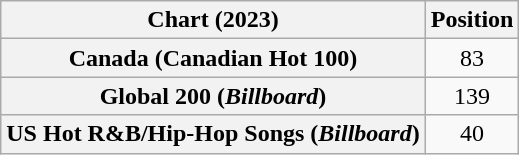<table class="wikitable sortable plainrowheaders" style="text-align:center">
<tr>
<th scope="col">Chart (2023)</th>
<th scope="col">Position</th>
</tr>
<tr>
<th scope="row">Canada (Canadian Hot 100)</th>
<td>83</td>
</tr>
<tr>
<th scope="row">Global 200 (<em>Billboard</em>)</th>
<td>139</td>
</tr>
<tr>
<th scope="row">US Hot R&B/Hip-Hop Songs (<em>Billboard</em>)</th>
<td>40</td>
</tr>
</table>
